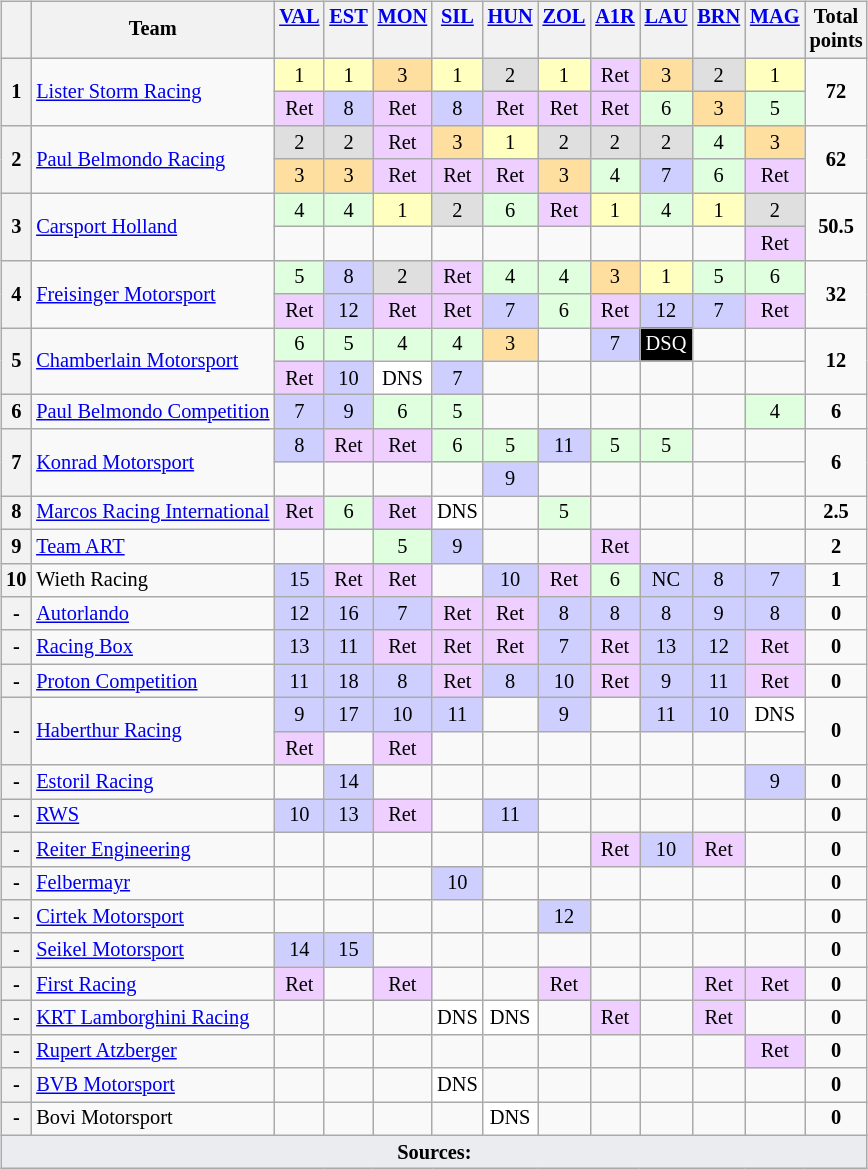<table>
<tr>
<td><br><table class="wikitable" style="font-size: 85%; text-align:center;">
<tr valign="top">
<th valign=middle></th>
<th valign=middle>Team</th>
<th><a href='#'>VAL</a><br></th>
<th><a href='#'>EST</a><br></th>
<th><a href='#'>MON</a><br></th>
<th><a href='#'>SIL</a><br></th>
<th><a href='#'>HUN</a><br></th>
<th><a href='#'>ZOL</a><br></th>
<th><a href='#'>A1R</a><br></th>
<th><a href='#'>LAU</a><br></th>
<th><a href='#'>BRN</a><br></th>
<th><a href='#'>MAG</a><br></th>
<th valign=middle>Total<br>points</th>
</tr>
<tr>
<th rowspan=2>1</th>
<td rowspan=2 align=left> <a href='#'>Lister Storm Racing</a></td>
<td style="background:#FFFFBF;">1</td>
<td style="background:#FFFFBF;">1</td>
<td style="background:#FFDF9F;">3</td>
<td style="background:#FFFFBF;">1</td>
<td style="background:#DFDFDF;">2</td>
<td style="background:#FFFFBF;">1</td>
<td style="background:#EFCFFF;">Ret</td>
<td style="background:#FFDF9F;">3</td>
<td style="background:#DFDFDF;">2</td>
<td style="background:#FFFFBF;">1</td>
<td rowspan=2><strong>72</strong></td>
</tr>
<tr>
<td style="background:#EFCFFF;">Ret</td>
<td style="background:#CFCFFF;">8</td>
<td style="background:#EFCFFF;">Ret</td>
<td style="background:#CFCFFF;">8</td>
<td style="background:#EFCFFF;">Ret</td>
<td style="background:#EFCFFF;">Ret</td>
<td style="background:#EFCFFF;">Ret</td>
<td style="background:#DFFFDF;">6</td>
<td style="background:#FFDF9F;">3</td>
<td style="background:#DFFFDF;">5</td>
</tr>
<tr>
<th rowspan=2>2</th>
<td rowspan=2 align=left> <a href='#'>Paul Belmondo Racing</a></td>
<td style="background:#DFDFDF;">2</td>
<td style="background:#DFDFDF;">2</td>
<td style="background:#EFCFFF;">Ret</td>
<td style="background:#FFDF9F;">3</td>
<td style="background:#FFFFBF;">1</td>
<td style="background:#DFDFDF;">2</td>
<td style="background:#DFDFDF;">2</td>
<td style="background:#DFDFDF;">2</td>
<td style="background:#DFFFDF;">4</td>
<td style="background:#FFDF9F;">3</td>
<td rowspan=2><strong>62</strong></td>
</tr>
<tr>
<td style="background:#FFDF9F;">3</td>
<td style="background:#FFDF9F;">3</td>
<td style="background:#EFCFFF;">Ret</td>
<td style="background:#EFCFFF;">Ret</td>
<td style="background:#EFCFFF;">Ret</td>
<td style="background:#FFDF9F;">3</td>
<td style="background:#DFFFDF;">4</td>
<td style="background:#CFCFFF;">7</td>
<td style="background:#DFFFDF;">6</td>
<td style="background:#EFCFFF;">Ret</td>
</tr>
<tr>
<th rowspan=2>3</th>
<td rowspan=2 align=left> <a href='#'>Carsport Holland</a></td>
<td style="background:#DFFFDF;">4</td>
<td style="background:#DFFFDF;">4</td>
<td style="background:#FFFFBF;">1</td>
<td style="background:#DFDFDF;">2</td>
<td style="background:#DFFFDF;">6</td>
<td style="background:#EFCFFF;">Ret</td>
<td style="background:#FFFFBF;">1</td>
<td style="background:#DFFFDF;">4</td>
<td style="background:#FFFFBF;">1</td>
<td style="background:#DFDFDF;">2</td>
<td rowspan=2><strong>50.5</strong></td>
</tr>
<tr>
<td></td>
<td></td>
<td></td>
<td></td>
<td></td>
<td></td>
<td></td>
<td></td>
<td></td>
<td style="background:#EFCFFF;">Ret</td>
</tr>
<tr>
<th rowspan=2>4</th>
<td rowspan=2 align=left> <a href='#'>Freisinger Motorsport</a></td>
<td style="background:#DFFFDF;">5</td>
<td style="background:#CFCFFF;">8</td>
<td style="background:#DFDFDF;">2</td>
<td style="background:#EFCFFF;">Ret</td>
<td style="background:#DFFFDF;">4</td>
<td style="background:#DFFFDF;">4</td>
<td style="background:#FFDF9F;">3</td>
<td style="background:#FFFFBF;">1</td>
<td style="background:#DFFFDF;">5</td>
<td style="background:#DFFFDF;">6</td>
<td rowspan=2><strong>32</strong></td>
</tr>
<tr>
<td style="background:#EFCFFF;">Ret</td>
<td style="background:#CFCFFF;">12</td>
<td style="background:#EFCFFF;">Ret</td>
<td style="background:#EFCFFF;">Ret</td>
<td style="background:#CFCFFF;">7</td>
<td style="background:#DFFFDF;">6</td>
<td style="background:#EFCFFF;">Ret</td>
<td style="background:#CFCFFF;">12</td>
<td style="background:#CFCFFF;">7</td>
<td style="background:#EFCFFF;">Ret</td>
</tr>
<tr>
<th rowspan=2>5</th>
<td rowspan=2 align=left> <a href='#'>Chamberlain Motorsport</a></td>
<td style="background:#DFFFDF;">6</td>
<td style="background:#DFFFDF;">5</td>
<td style="background:#DFFFDF;">4</td>
<td style="background:#DFFFDF;">4</td>
<td style="background:#FFDF9F;">3</td>
<td></td>
<td style="background:#CFCFFF;">7</td>
<td style="background-color:#000000; color:white">DSQ</td>
<td></td>
<td></td>
<td rowspan=2><strong>12</strong></td>
</tr>
<tr>
<td style="background:#EFCFFF;">Ret</td>
<td style="background:#CFCFFF;">10</td>
<td style="background:#FFFFFF;">DNS</td>
<td style="background:#CFCFFF;">7</td>
<td></td>
<td></td>
<td></td>
<td></td>
<td></td>
<td></td>
</tr>
<tr>
<th>6</th>
<td align=left> <a href='#'>Paul Belmondo Competition</a></td>
<td style="background:#CFCFFF;">7</td>
<td style="background:#CFCFFF;">9</td>
<td style="background:#DFFFDF;">6</td>
<td style="background:#DFFFDF;">5</td>
<td></td>
<td></td>
<td></td>
<td></td>
<td></td>
<td style="background:#DFFFDF;">4</td>
<td><strong>6</strong></td>
</tr>
<tr>
<th rowspan=2>7</th>
<td rowspan=2 align=left> <a href='#'>Konrad Motorsport</a></td>
<td style="background:#CFCFFF;">8</td>
<td style="background:#EFCFFF;">Ret</td>
<td style="background:#EFCFFF;">Ret</td>
<td style="background:#DFFFDF;">6</td>
<td style="background:#DFFFDF;">5</td>
<td style="background:#CFCFFF;">11</td>
<td style="background:#DFFFDF;">5</td>
<td style="background:#DFFFDF;">5</td>
<td></td>
<td></td>
<td rowspan=2><strong>6</strong></td>
</tr>
<tr>
<td></td>
<td></td>
<td></td>
<td></td>
<td style="background:#CFCFFF;">9</td>
<td></td>
<td></td>
<td></td>
<td></td>
<td></td>
</tr>
<tr>
<th>8</th>
<td align=left> <a href='#'>Marcos Racing International</a></td>
<td style="background:#EFCFFF;">Ret</td>
<td style="background:#DFFFDF;">6</td>
<td style="background:#EFCFFF;">Ret</td>
<td style="background:#FFFFFF;">DNS</td>
<td></td>
<td style="background:#DFFFDF;">5</td>
<td></td>
<td></td>
<td></td>
<td></td>
<td><strong>2.5</strong></td>
</tr>
<tr>
<th>9</th>
<td align=left> <a href='#'>Team ART</a></td>
<td></td>
<td></td>
<td style="background:#DFFFDF;">5</td>
<td style="background:#CFCFFF;">9</td>
<td></td>
<td></td>
<td style="background:#EFCFFF;">Ret</td>
<td></td>
<td></td>
<td></td>
<td><strong>2</strong></td>
</tr>
<tr>
<th>10</th>
<td align=left> Wieth Racing</td>
<td style="background:#CFCFFF;">15</td>
<td style="background:#EFCFFF;">Ret</td>
<td style="background:#EFCFFF;">Ret</td>
<td></td>
<td style="background:#CFCFFF;">10</td>
<td style="background:#EFCFFF;">Ret</td>
<td style="background:#DFFFDF;">6</td>
<td style="background:#CFCFFF;">NC</td>
<td style="background:#CFCFFF;">8</td>
<td style="background:#CFCFFF;">7</td>
<td><strong>1</strong></td>
</tr>
<tr>
<th>-</th>
<td align=left> <a href='#'>Autorlando</a></td>
<td style="background:#CFCFFF;">12</td>
<td style="background:#CFCFFF;">16</td>
<td style="background:#CFCFFF;">7</td>
<td style="background:#EFCFFF;">Ret</td>
<td style="background:#EFCFFF;">Ret</td>
<td style="background:#CFCFFF;">8</td>
<td style="background:#CFCFFF;">8</td>
<td style="background:#CFCFFF;">8</td>
<td style="background:#CFCFFF;">9</td>
<td style="background:#CFCFFF;">8</td>
<td><strong>0</strong></td>
</tr>
<tr>
<th>-</th>
<td align=left> <a href='#'>Racing Box</a></td>
<td style="background:#CFCFFF;">13</td>
<td style="background:#CFCFFF;">11</td>
<td style="background:#EFCFFF;">Ret</td>
<td style="background:#EFCFFF;">Ret</td>
<td style="background:#EFCFFF;">Ret</td>
<td style="background:#CFCFFF;">7</td>
<td style="background:#EFCFFF;">Ret</td>
<td style="background:#CFCFFF;">13</td>
<td style="background:#CFCFFF;">12</td>
<td style="background:#EFCFFF;">Ret</td>
<td><strong>0</strong></td>
</tr>
<tr>
<th>-</th>
<td align=left> <a href='#'>Proton Competition</a></td>
<td style="background:#CFCFFF;">11</td>
<td style="background:#CFCFFF;">18</td>
<td style="background:#CFCFFF;">8</td>
<td style="background:#EFCFFF;">Ret</td>
<td style="background:#CFCFFF;">8</td>
<td style="background:#CFCFFF;">10</td>
<td style="background:#EFCFFF;">Ret</td>
<td style="background:#CFCFFF;">9</td>
<td style="background:#CFCFFF;">11</td>
<td style="background:#EFCFFF;">Ret</td>
<td><strong>0</strong></td>
</tr>
<tr>
<th rowspan=2>-</th>
<td rowspan=2 align=left> <a href='#'>Haberthur Racing</a></td>
<td style="background:#CFCFFF;">9</td>
<td style="background:#CFCFFF;">17</td>
<td style="background:#CFCFFF;">10</td>
<td style="background:#CFCFFF;">11</td>
<td></td>
<td style="background:#CFCFFF;">9</td>
<td></td>
<td style="background:#CFCFFF;">11</td>
<td style="background:#CFCFFF;">10</td>
<td style="background:#FFFFFF;">DNS</td>
<td rowspan=2><strong>0</strong></td>
</tr>
<tr>
<td style="background:#EFCFFF;">Ret</td>
<td></td>
<td style="background:#EFCFFF;">Ret</td>
<td></td>
<td></td>
<td></td>
<td></td>
<td></td>
<td></td>
<td></td>
</tr>
<tr>
<th>-</th>
<td align=left> <a href='#'>Estoril Racing</a></td>
<td></td>
<td style="background:#CFCFFF;">14</td>
<td></td>
<td></td>
<td></td>
<td></td>
<td></td>
<td></td>
<td></td>
<td style="background:#CFCFFF;">9</td>
<td><strong>0</strong></td>
</tr>
<tr>
<th>-</th>
<td align=left> <a href='#'>RWS</a></td>
<td style="background:#CFCFFF;">10</td>
<td style="background:#CFCFFF;">13</td>
<td style="background:#EFCFFF;">Ret</td>
<td></td>
<td style="background:#CFCFFF;">11</td>
<td></td>
<td></td>
<td></td>
<td></td>
<td></td>
<td><strong>0</strong></td>
</tr>
<tr>
<th>-</th>
<td align=left> <a href='#'>Reiter Engineering</a></td>
<td></td>
<td></td>
<td></td>
<td></td>
<td></td>
<td></td>
<td style="background:#EFCFFF;">Ret</td>
<td style="background:#CFCFFF;">10</td>
<td style="background:#EFCFFF;">Ret</td>
<td></td>
<td><strong>0</strong></td>
</tr>
<tr>
<th>-</th>
<td align=left> <a href='#'>Felbermayr</a></td>
<td></td>
<td></td>
<td></td>
<td style="background:#CFCFFF;">10</td>
<td></td>
<td></td>
<td></td>
<td></td>
<td></td>
<td></td>
<td><strong>0</strong></td>
</tr>
<tr>
<th>-</th>
<td align=left> <a href='#'>Cirtek Motorsport</a></td>
<td></td>
<td></td>
<td></td>
<td></td>
<td></td>
<td style="background:#CFCFFF;">12</td>
<td></td>
<td></td>
<td></td>
<td></td>
<td><strong>0</strong></td>
</tr>
<tr>
<th>-</th>
<td align=left> <a href='#'>Seikel Motorsport</a></td>
<td style="background:#CFCFFF;">14</td>
<td style="background:#CFCFFF;">15</td>
<td></td>
<td></td>
<td></td>
<td></td>
<td></td>
<td></td>
<td></td>
<td></td>
<td><strong>0</strong></td>
</tr>
<tr>
<th>-</th>
<td align=left> <a href='#'>First Racing</a></td>
<td style="background:#EFCFFF;">Ret</td>
<td></td>
<td style="background:#EFCFFF;">Ret</td>
<td></td>
<td></td>
<td style="background:#EFCFFF;">Ret</td>
<td></td>
<td></td>
<td style="background:#EFCFFF;">Ret</td>
<td style="background:#EFCFFF;">Ret</td>
<td><strong>0</strong></td>
</tr>
<tr>
<th>-</th>
<td align=left> <a href='#'>KRT Lamborghini Racing</a></td>
<td></td>
<td></td>
<td></td>
<td style="background:#FFFFFF;">DNS</td>
<td style="background:#FFFFFF;">DNS</td>
<td></td>
<td style="background:#EFCFFF;">Ret</td>
<td></td>
<td style="background:#EFCFFF;">Ret</td>
<td></td>
<td><strong>0</strong></td>
</tr>
<tr>
<th>-</th>
<td align=left> <a href='#'>Rupert Atzberger</a></td>
<td></td>
<td></td>
<td></td>
<td></td>
<td></td>
<td></td>
<td></td>
<td></td>
<td></td>
<td style="background:#EFCFFF;">Ret</td>
<td><strong>0</strong></td>
</tr>
<tr>
<th>-</th>
<td align=left> <a href='#'>BVB Motorsport</a></td>
<td></td>
<td></td>
<td></td>
<td style="background:#FFFFFF;">DNS</td>
<td></td>
<td></td>
<td></td>
<td></td>
<td></td>
<td></td>
<td><strong>0</strong></td>
</tr>
<tr>
<th>-</th>
<td align=left> Bovi Motorsport</td>
<td></td>
<td></td>
<td></td>
<td></td>
<td style="background:#FFFFFF;">DNS</td>
<td></td>
<td></td>
<td></td>
<td></td>
<td></td>
<td><strong>0</strong></td>
</tr>
<tr class="sortbottom">
<td colspan="14" style="background-color:#EAECF0;text-align:center"><strong>Sources:</strong></td>
</tr>
</table>
</td>
<td valign="top"><br></td>
</tr>
</table>
